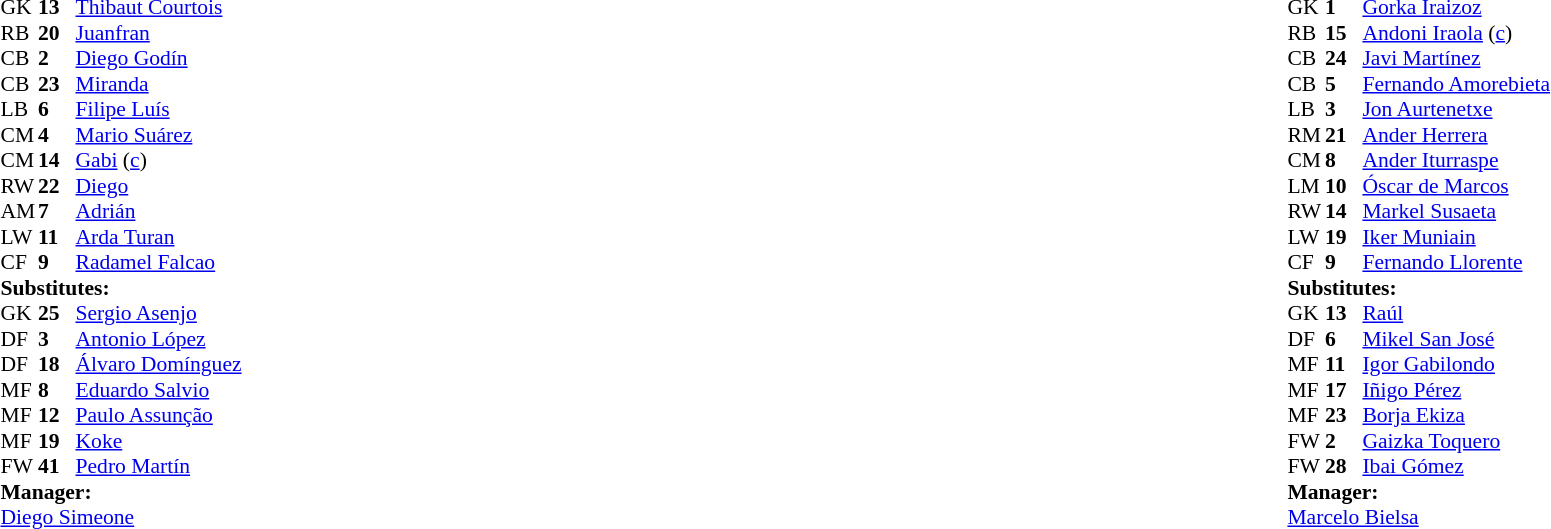<table width="100%">
<tr>
<td valign="top" width="50%"><br><table style="font-size:90%" cellspacing="0" cellpadding="0">
<tr>
<th width=25></th>
<th width=25></th>
</tr>
<tr>
<td>GK</td>
<td><strong>13</strong></td>
<td> <a href='#'>Thibaut Courtois</a></td>
</tr>
<tr>
<td>RB</td>
<td><strong>20</strong></td>
<td> <a href='#'>Juanfran</a></td>
</tr>
<tr>
<td>CB</td>
<td><strong>2</strong></td>
<td> <a href='#'>Diego Godín</a></td>
</tr>
<tr>
<td>CB</td>
<td><strong>23</strong></td>
<td> <a href='#'>Miranda</a></td>
</tr>
<tr>
<td>LB</td>
<td><strong>6</strong></td>
<td> <a href='#'>Filipe Luís</a></td>
</tr>
<tr>
<td>CM</td>
<td><strong>4</strong></td>
<td> <a href='#'>Mario Suárez</a></td>
</tr>
<tr>
<td>CM</td>
<td><strong>14</strong></td>
<td> <a href='#'>Gabi</a> (<a href='#'>c</a>)</td>
</tr>
<tr>
<td>RW</td>
<td><strong>22</strong></td>
<td> <a href='#'>Diego</a></td>
<td></td>
<td></td>
</tr>
<tr>
<td>AM</td>
<td><strong>7</strong></td>
<td> <a href='#'>Adrián</a></td>
<td></td>
<td></td>
</tr>
<tr>
<td>LW</td>
<td><strong>11</strong></td>
<td> <a href='#'>Arda Turan</a></td>
<td></td>
<td></td>
</tr>
<tr>
<td>CF</td>
<td><strong>9</strong></td>
<td> <a href='#'>Radamel Falcao</a></td>
<td></td>
</tr>
<tr>
<td colspan=3><strong>Substitutes:</strong></td>
</tr>
<tr>
<td>GK</td>
<td><strong>25</strong></td>
<td> <a href='#'>Sergio Asenjo</a></td>
</tr>
<tr>
<td>DF</td>
<td><strong>3</strong></td>
<td> <a href='#'>Antonio López</a></td>
</tr>
<tr>
<td>DF</td>
<td><strong>18</strong></td>
<td> <a href='#'>Álvaro Domínguez</a></td>
<td></td>
<td></td>
</tr>
<tr>
<td>MF</td>
<td><strong>8</strong></td>
<td> <a href='#'>Eduardo Salvio</a></td>
<td></td>
<td></td>
</tr>
<tr>
<td>MF</td>
<td><strong>12</strong></td>
<td> <a href='#'>Paulo Assunção</a></td>
</tr>
<tr>
<td>MF</td>
<td><strong>19</strong></td>
<td> <a href='#'>Koke</a></td>
<td></td>
<td></td>
</tr>
<tr>
<td>FW</td>
<td><strong>41</strong></td>
<td> <a href='#'>Pedro Martín</a></td>
</tr>
<tr>
<td colspan=3><strong>Manager:</strong></td>
</tr>
<tr>
<td colspan=4> <a href='#'>Diego Simeone</a></td>
</tr>
</table>
</td>
<td valign="top"></td>
<td style="vertical-align:top;width:50%"><br><table style="font-size:90%" cellspacing="0" cellpadding="0" align=center>
<tr>
<th width=25></th>
<th width=25></th>
</tr>
<tr>
<td>GK</td>
<td><strong>1</strong></td>
<td> <a href='#'>Gorka Iraizoz</a></td>
</tr>
<tr>
<td>RB</td>
<td><strong>15</strong></td>
<td> <a href='#'>Andoni Iraola</a> (<a href='#'>c</a>)</td>
</tr>
<tr>
<td>CB</td>
<td><strong>24</strong></td>
<td> <a href='#'>Javi Martínez</a></td>
</tr>
<tr>
<td>CB</td>
<td><strong>5</strong></td>
<td> <a href='#'>Fernando Amorebieta</a></td>
<td></td>
</tr>
<tr>
<td>LB</td>
<td><strong>3</strong></td>
<td> <a href='#'>Jon Aurtenetxe</a></td>
<td></td>
<td></td>
</tr>
<tr>
<td>RM</td>
<td><strong>21</strong></td>
<td> <a href='#'>Ander Herrera</a></td>
<td></td>
<td></td>
</tr>
<tr>
<td>CM</td>
<td><strong>8</strong></td>
<td> <a href='#'>Ander Iturraspe</a></td>
<td></td>
<td></td>
</tr>
<tr>
<td>LM</td>
<td><strong>10</strong></td>
<td> <a href='#'>Óscar de Marcos</a></td>
</tr>
<tr>
<td>RW</td>
<td><strong>14</strong></td>
<td> <a href='#'>Markel Susaeta</a></td>
<td></td>
</tr>
<tr>
<td>LW</td>
<td><strong>19</strong></td>
<td> <a href='#'>Iker Muniain</a></td>
</tr>
<tr>
<td>CF</td>
<td><strong>9</strong></td>
<td> <a href='#'>Fernando Llorente</a></td>
</tr>
<tr>
<td colspan=3><strong>Substitutes:</strong></td>
</tr>
<tr>
<td>GK</td>
<td><strong>13</strong></td>
<td> <a href='#'>Raúl</a></td>
</tr>
<tr>
<td>DF</td>
<td><strong>6</strong></td>
<td> <a href='#'>Mikel San José</a></td>
</tr>
<tr>
<td>MF</td>
<td><strong>11</strong></td>
<td> <a href='#'>Igor Gabilondo</a></td>
</tr>
<tr>
<td>MF</td>
<td><strong>17</strong></td>
<td> <a href='#'>Iñigo Pérez</a></td>
<td></td>
<td></td>
</tr>
<tr>
<td>MF</td>
<td><strong>23</strong></td>
<td> <a href='#'>Borja Ekiza</a></td>
</tr>
<tr>
<td>FW</td>
<td><strong>2</strong></td>
<td> <a href='#'>Gaizka Toquero</a></td>
<td></td>
<td></td>
</tr>
<tr>
<td>FW</td>
<td><strong>28</strong></td>
<td> <a href='#'>Ibai Gómez</a></td>
<td></td>
<td></td>
</tr>
<tr>
<td colspan=3><strong>Manager:</strong></td>
</tr>
<tr>
<td colspan=4> <a href='#'>Marcelo Bielsa</a></td>
</tr>
</table>
</td>
</tr>
</table>
